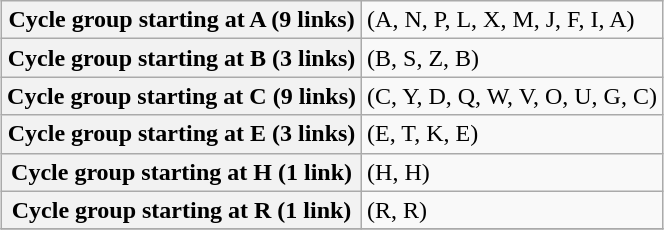<table class="wikitable" style="margin: 1em auto 1em auto">
<tr>
<th>Cycle group starting at A (9 links)</th>
<td>(A, N, P, L, X, M, J, F, I, A)</td>
</tr>
<tr>
<th>Cycle group starting at B (3 links)</th>
<td>(B, S, Z, B)</td>
</tr>
<tr>
<th>Cycle group starting at C (9 links)</th>
<td>(C, Y, D, Q, W, V, O, U, G, C)</td>
</tr>
<tr>
<th>Cycle group starting at E (3 links)</th>
<td>(E, T, K, E)</td>
</tr>
<tr>
<th>Cycle group starting at H (1 link)</th>
<td>(H, H)</td>
</tr>
<tr>
<th>Cycle group starting at R (1 link)</th>
<td>(R, R)</td>
</tr>
<tr>
</tr>
</table>
